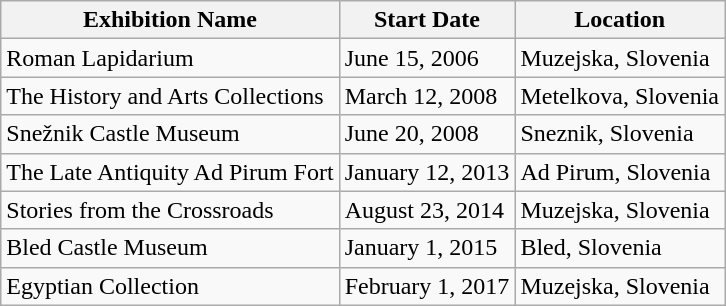<table class="wikitable">
<tr>
<th>Exhibition Name</th>
<th>Start Date</th>
<th>Location</th>
</tr>
<tr>
<td>Roman Lapidarium</td>
<td>June 15, 2006</td>
<td>Muzejska, Slovenia</td>
</tr>
<tr>
<td>The History and Arts Collections</td>
<td>March 12, 2008</td>
<td>Metelkova, Slovenia</td>
</tr>
<tr>
<td>Snežnik Castle Museum</td>
<td>June 20, 2008</td>
<td>Sneznik, Slovenia</td>
</tr>
<tr>
<td>The Late Antiquity Ad Pirum Fort</td>
<td>January 12, 2013</td>
<td>Ad Pirum, Slovenia</td>
</tr>
<tr>
<td>Stories from the Crossroads</td>
<td>August 23, 2014</td>
<td>Muzejska, Slovenia</td>
</tr>
<tr>
<td>Bled Castle Museum</td>
<td>January 1, 2015</td>
<td>Bled, Slovenia</td>
</tr>
<tr>
<td>Egyptian Collection</td>
<td>February 1, 2017</td>
<td>Muzejska, Slovenia</td>
</tr>
</table>
